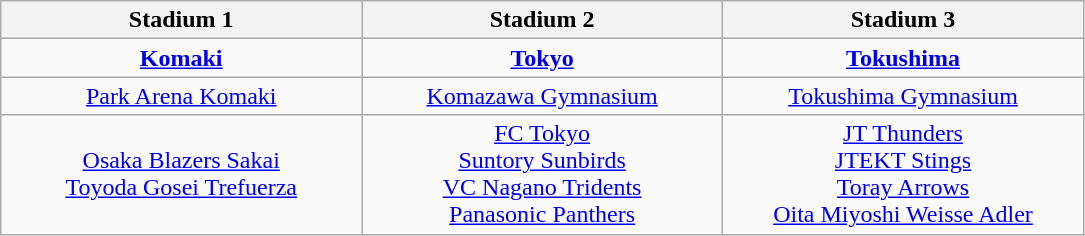<table class=wikitable style=text-align:center>
<tr>
<th width=25%>Stadium 1</th>
<th width=25%>Stadium 2</th>
<th width=25%>Stadium 3</th>
</tr>
<tr>
<td><strong><a href='#'>Komaki</a></strong></td>
<td><strong><a href='#'>Tokyo</a></strong></td>
<td><strong><a href='#'>Tokushima</a></strong></td>
</tr>
<tr>
<td><a href='#'>Park Arena Komaki</a></td>
<td><a href='#'>Komazawa Gymnasium</a></td>
<td><a href='#'>Tokushima Gymnasium</a></td>
</tr>
<tr>
<td><a href='#'>Osaka Blazers Sakai</a><br><a href='#'>Toyoda Gosei Trefuerza</a></td>
<td><a href='#'>FC Tokyo</a><br> <a href='#'>Suntory Sunbirds</a><br> <a href='#'>VC Nagano Tridents</a><br> <a href='#'>Panasonic Panthers</a></td>
<td><a href='#'>JT Thunders</a><br> <a href='#'>JTEKT Stings</a><br><a href='#'>Toray Arrows</a><br><a href='#'>Oita Miyoshi Weisse Adler</a></td>
</tr>
</table>
